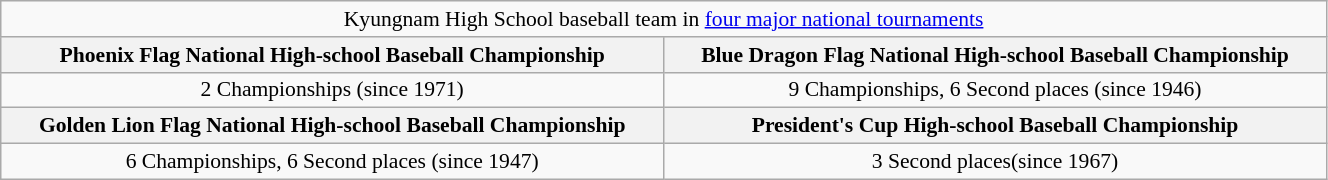<table class="wikitable" style="font-size:90%; width: 70%; text-align: center;">
<tr>
<td colspan="2">Kyungnam High School baseball team in <a href='#'>four major national tournaments</a></td>
</tr>
<tr>
<th width=25%>Phoenix Flag National High-school Baseball Championship</th>
<th width=25%>Blue Dragon Flag National High-school Baseball Championship</th>
</tr>
<tr>
<td>2 Championships (since 1971)</td>
<td>9 Championships, 6 Second places (since 1946)</td>
</tr>
<tr>
<th width=25%>Golden Lion Flag National High-school Baseball Championship</th>
<th width=25%>President's Cup High-school Baseball Championship</th>
</tr>
<tr>
<td>6 Championships, 6 Second places (since 1947)</td>
<td>3 Second places(since 1967)</td>
</tr>
</table>
